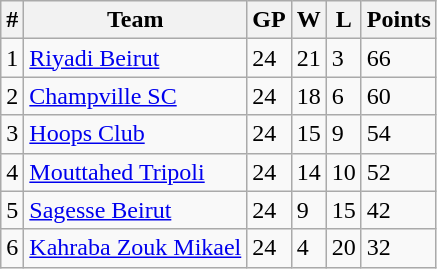<table class="wikitable">
<tr>
<th>#</th>
<th>Team</th>
<th>GP</th>
<th>W</th>
<th>L</th>
<th>Points</th>
</tr>
<tr>
<td>1</td>
<td><a href='#'>Riyadi Beirut</a></td>
<td>24</td>
<td>21</td>
<td>3</td>
<td>66</td>
</tr>
<tr>
<td>2</td>
<td><a href='#'>Champville SC</a></td>
<td>24</td>
<td>18</td>
<td>6</td>
<td>60</td>
</tr>
<tr>
<td>3</td>
<td><a href='#'>Hoops Club</a></td>
<td>24</td>
<td>15</td>
<td>9</td>
<td>54</td>
</tr>
<tr>
<td>4</td>
<td><a href='#'>Mouttahed Tripoli</a></td>
<td>24</td>
<td>14</td>
<td>10</td>
<td>52</td>
</tr>
<tr>
<td>5</td>
<td><a href='#'>Sagesse Beirut</a></td>
<td>24</td>
<td>9</td>
<td>15</td>
<td>42</td>
</tr>
<tr>
<td>6</td>
<td><a href='#'>Kahraba Zouk Mikael</a></td>
<td>24</td>
<td>4</td>
<td>20</td>
<td>32</td>
</tr>
</table>
